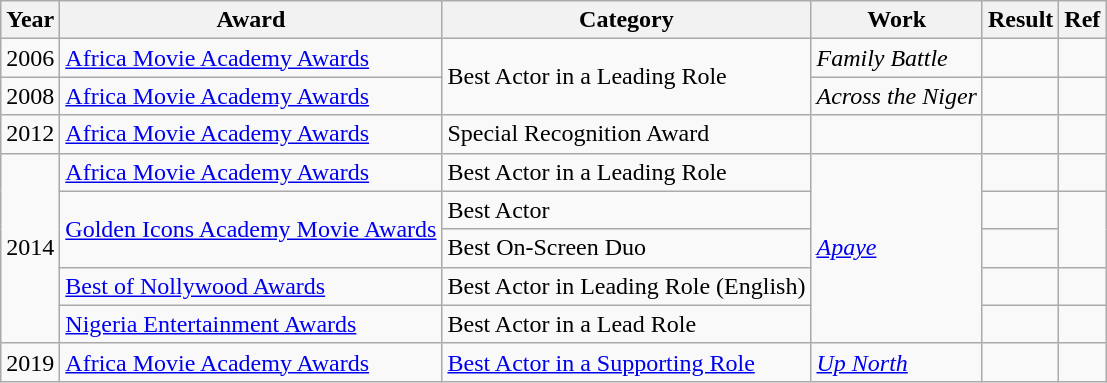<table class="wikitable">
<tr>
<th>Year</th>
<th>Award</th>
<th>Category</th>
<th>Work</th>
<th>Result</th>
<th>Ref</th>
</tr>
<tr>
<td>2006</td>
<td><a href='#'>Africa Movie Academy Awards</a></td>
<td rowspan="2">Best Actor in a Leading Role</td>
<td><em>Family Battle</em></td>
<td></td>
<td></td>
</tr>
<tr>
<td>2008</td>
<td><a href='#'>Africa Movie Academy Awards</a></td>
<td><em>Across the Niger</em></td>
<td></td>
<td></td>
</tr>
<tr>
<td>2012</td>
<td><a href='#'>Africa Movie Academy Awards</a></td>
<td>Special Recognition Award</td>
<td></td>
<td></td>
<td></td>
</tr>
<tr>
<td rowspan="5">2014</td>
<td><a href='#'>Africa Movie Academy Awards</a></td>
<td>Best Actor in a Leading Role</td>
<td rowspan="5"><em><a href='#'>Apaye</a></em></td>
<td></td>
<td></td>
</tr>
<tr>
<td rowspan="2"><a href='#'>Golden Icons Academy Movie Awards</a></td>
<td>Best Actor</td>
<td></td>
<td rowspan="2"></td>
</tr>
<tr>
<td>Best On-Screen Duo</td>
<td></td>
</tr>
<tr>
<td><a href='#'>Best of Nollywood Awards</a></td>
<td>Best Actor in Leading Role (English)</td>
<td></td>
<td></td>
</tr>
<tr>
<td><a href='#'>Nigeria Entertainment Awards</a></td>
<td>Best Actor in a Lead Role</td>
<td></td>
<td></td>
</tr>
<tr>
<td>2019</td>
<td><a href='#'>Africa Movie Academy Awards</a></td>
<td><a href='#'>Best Actor in a Supporting Role</a></td>
<td><em><a href='#'>Up North</a></em></td>
<td></td>
<td></td>
</tr>
</table>
